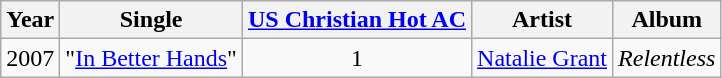<table class="wikitable" style="text-align:center;">
<tr>
<th>Year</th>
<th>Single</th>
<th><a href='#'>US Christian Hot AC</a></th>
<th>Artist</th>
<th>Album</th>
</tr>
<tr>
<td>2007</td>
<td>"<a href='#'>In Better Hands</a>"</td>
<td>1</td>
<td><a href='#'>Natalie Grant</a></td>
<td><em>Relentless</em></td>
</tr>
</table>
